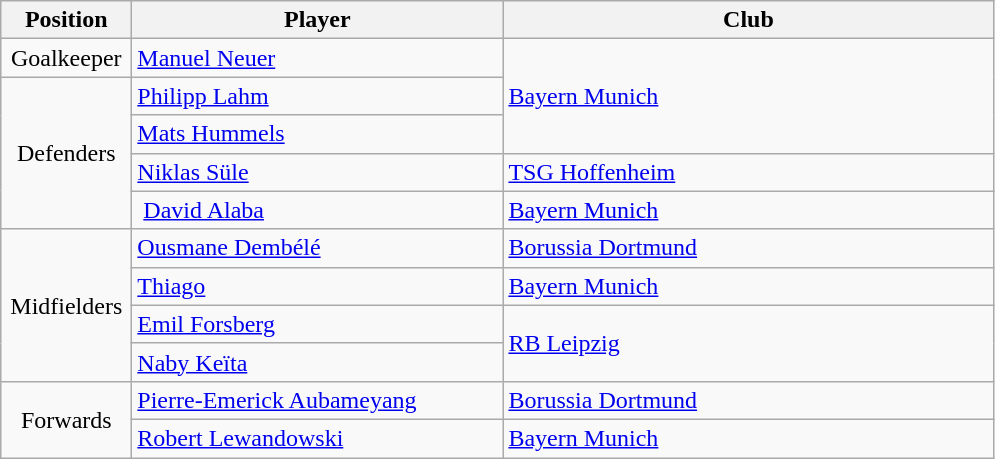<table class="wikitable">
<tr>
<th style="width:5em">Position</th>
<th style="width:15em">Player</th>
<th style="width:20em">Club</th>
</tr>
<tr>
<td style="text-align:center">Goalkeeper</td>
<td> <a href='#'>Manuel Neuer</a></td>
<td rowspan=3><a href='#'>Bayern Munich</a></td>
</tr>
<tr>
<td rowspan="4" style="text-align:center">Defenders</td>
<td> <a href='#'>Philipp Lahm</a></td>
</tr>
<tr>
<td> <a href='#'>Mats Hummels</a></td>
</tr>
<tr>
<td> <a href='#'>Niklas Süle</a></td>
<td><a href='#'>TSG Hoffenheim</a></td>
</tr>
<tr>
<td> <a href='#'>David Alaba</a></td>
<td><a href='#'>Bayern Munich</a></td>
</tr>
<tr>
<td rowspan="4" style="text-align:center">Midfielders</td>
<td> <a href='#'>Ousmane Dembélé</a></td>
<td><a href='#'>Borussia Dortmund</a></td>
</tr>
<tr>
<td> <a href='#'>Thiago</a></td>
<td><a href='#'>Bayern Munich</a></td>
</tr>
<tr>
<td> <a href='#'>Emil Forsberg</a></td>
<td rowspan=2><a href='#'>RB Leipzig</a></td>
</tr>
<tr>
<td> <a href='#'>Naby Keïta</a></td>
</tr>
<tr>
<td rowspan="2" style="text-align:center">Forwards</td>
<td> <a href='#'>Pierre-Emerick Aubameyang</a></td>
<td><a href='#'>Borussia Dortmund</a></td>
</tr>
<tr>
<td> <a href='#'>Robert Lewandowski</a></td>
<td><a href='#'>Bayern Munich</a></td>
</tr>
</table>
